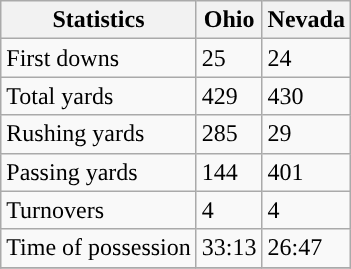<table class="wikitable">
<tr>
<th>Statistics</th>
<th>Ohio</th>
<th>Nevada</th>
</tr>
<tr>
<td>First downs</td>
<td>25</td>
<td>24</td>
</tr>
<tr>
<td>Total yards</td>
<td>429</td>
<td>430</td>
</tr>
<tr>
<td>Rushing yards</td>
<td>285</td>
<td>29</td>
</tr>
<tr>
<td>Passing yards</td>
<td>144</td>
<td>401</td>
</tr>
<tr>
<td>Turnovers</td>
<td>4</td>
<td>4</td>
</tr>
<tr>
<td>Time of possession</td>
<td>33:13</td>
<td>26:47</td>
</tr>
<tr>
</tr>
</table>
